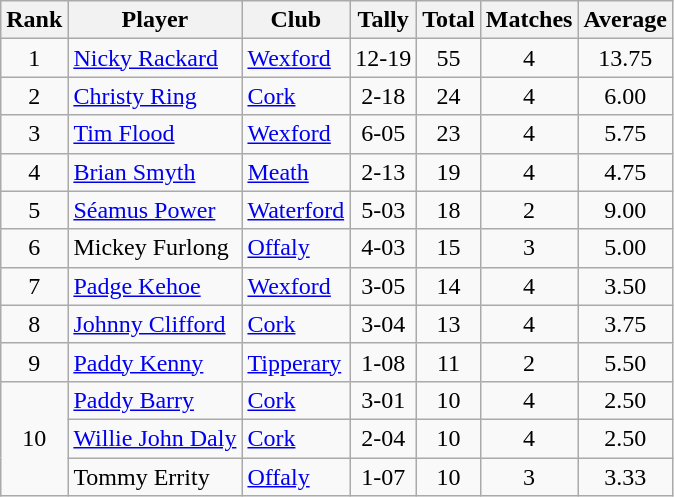<table class="wikitable">
<tr>
<th>Rank</th>
<th>Player</th>
<th>Club</th>
<th>Tally</th>
<th>Total</th>
<th>Matches</th>
<th>Average</th>
</tr>
<tr>
<td rowspan=1 align=center>1</td>
<td><a href='#'>Nicky Rackard</a></td>
<td><a href='#'>Wexford</a></td>
<td align=center>12-19</td>
<td align=center>55</td>
<td align=center>4</td>
<td align=center>13.75</td>
</tr>
<tr>
<td rowspan=1 align=center>2</td>
<td><a href='#'>Christy Ring</a></td>
<td><a href='#'>Cork</a></td>
<td align=center>2-18</td>
<td align=center>24</td>
<td align=center>4</td>
<td align=center>6.00</td>
</tr>
<tr>
<td rowspan=1 align=center>3</td>
<td><a href='#'>Tim Flood</a></td>
<td><a href='#'>Wexford</a></td>
<td align=center>6-05</td>
<td align=center>23</td>
<td align=center>4</td>
<td align=center>5.75</td>
</tr>
<tr>
<td rowspan=1 align=center>4</td>
<td><a href='#'>Brian Smyth</a></td>
<td><a href='#'>Meath</a></td>
<td align=center>2-13</td>
<td align=center>19</td>
<td align=center>4</td>
<td align=center>4.75</td>
</tr>
<tr>
<td rowspan=1 align=center>5</td>
<td><a href='#'>Séamus Power</a></td>
<td><a href='#'>Waterford</a></td>
<td align=center>5-03</td>
<td align=center>18</td>
<td align=center>2</td>
<td align=center>9.00</td>
</tr>
<tr>
<td rowspan=1 align=center>6</td>
<td>Mickey Furlong</td>
<td><a href='#'>Offaly</a></td>
<td align=center>4-03</td>
<td align=center>15</td>
<td align=center>3</td>
<td align=center>5.00</td>
</tr>
<tr>
<td rowspan=1 align=center>7</td>
<td><a href='#'>Padge Kehoe</a></td>
<td><a href='#'>Wexford</a></td>
<td align=center>3-05</td>
<td align=center>14</td>
<td align=center>4</td>
<td align=center>3.50</td>
</tr>
<tr>
<td rowspan=1 align=center>8</td>
<td><a href='#'>Johnny Clifford</a></td>
<td><a href='#'>Cork</a></td>
<td align=center>3-04</td>
<td align=center>13</td>
<td align=center>4</td>
<td align=center>3.75</td>
</tr>
<tr>
<td rowspan=1 align=center>9</td>
<td><a href='#'>Paddy Kenny</a></td>
<td><a href='#'>Tipperary</a></td>
<td align=center>1-08</td>
<td align=center>11</td>
<td align=center>2</td>
<td align=center>5.50</td>
</tr>
<tr>
<td rowspan=3 align=center>10</td>
<td><a href='#'>Paddy Barry</a></td>
<td><a href='#'>Cork</a></td>
<td align=center>3-01</td>
<td align=center>10</td>
<td align=center>4</td>
<td align=center>2.50</td>
</tr>
<tr>
<td><a href='#'>Willie John Daly</a></td>
<td><a href='#'>Cork</a></td>
<td align=center>2-04</td>
<td align=center>10</td>
<td align=center>4</td>
<td align=center>2.50</td>
</tr>
<tr>
<td>Tommy Errity</td>
<td><a href='#'>Offaly</a></td>
<td align=center>1-07</td>
<td align=center>10</td>
<td align=center>3</td>
<td align=center>3.33</td>
</tr>
</table>
